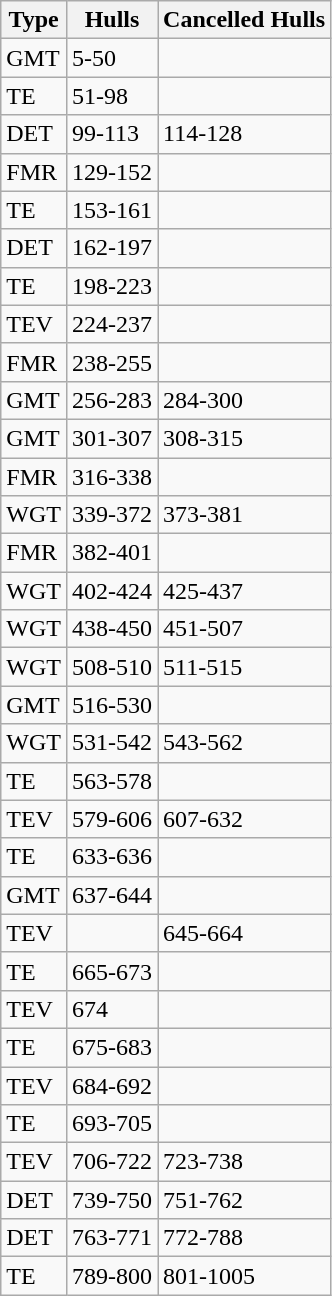<table class="wikitable mw-collapsible mw-collapsed">
<tr>
<th>Type</th>
<th>Hulls</th>
<th>Cancelled Hulls</th>
</tr>
<tr>
<td>GMT</td>
<td>5-50</td>
<td></td>
</tr>
<tr>
<td>TE</td>
<td>51-98</td>
<td></td>
</tr>
<tr>
<td>DET</td>
<td>99-113</td>
<td>114-128</td>
</tr>
<tr>
<td>FMR</td>
<td>129-152</td>
<td></td>
</tr>
<tr>
<td>TE</td>
<td>153-161</td>
<td></td>
</tr>
<tr>
<td>DET</td>
<td>162-197</td>
<td></td>
</tr>
<tr>
<td>TE</td>
<td>198-223</td>
<td></td>
</tr>
<tr>
<td>TEV</td>
<td>224-237</td>
<td></td>
</tr>
<tr>
<td>FMR</td>
<td>238-255</td>
<td></td>
</tr>
<tr>
<td>GMT</td>
<td>256-283</td>
<td>284-300</td>
</tr>
<tr>
<td>GMT</td>
<td>301-307</td>
<td>308-315</td>
</tr>
<tr>
<td>FMR</td>
<td>316-338</td>
<td></td>
</tr>
<tr>
<td>WGT</td>
<td>339-372</td>
<td>373-381</td>
</tr>
<tr>
<td>FMR</td>
<td>382-401</td>
<td></td>
</tr>
<tr>
<td>WGT</td>
<td>402-424</td>
<td>425-437</td>
</tr>
<tr>
<td>WGT</td>
<td>438-450</td>
<td>451-507</td>
</tr>
<tr>
<td>WGT</td>
<td>508-510</td>
<td>511-515</td>
</tr>
<tr>
<td>GMT</td>
<td>516-530</td>
<td></td>
</tr>
<tr>
<td>WGT</td>
<td>531-542</td>
<td>543-562</td>
</tr>
<tr>
<td>TE</td>
<td>563-578</td>
<td></td>
</tr>
<tr>
<td>TEV</td>
<td>579-606</td>
<td>607-632</td>
</tr>
<tr>
<td>TE</td>
<td>633-636</td>
<td></td>
</tr>
<tr>
<td>GMT</td>
<td>637-644</td>
<td></td>
</tr>
<tr>
<td>TEV</td>
<td></td>
<td>645-664</td>
</tr>
<tr>
<td>TE</td>
<td>665-673</td>
<td></td>
</tr>
<tr>
<td>TEV</td>
<td>674</td>
<td></td>
</tr>
<tr>
<td>TE</td>
<td>675-683</td>
<td></td>
</tr>
<tr>
<td>TEV</td>
<td>684-692</td>
<td></td>
</tr>
<tr>
<td>TE</td>
<td>693-705</td>
<td></td>
</tr>
<tr>
<td>TEV</td>
<td>706-722</td>
<td>723-738</td>
</tr>
<tr>
<td>DET</td>
<td>739-750</td>
<td>751-762</td>
</tr>
<tr>
<td>DET</td>
<td>763-771</td>
<td>772-788</td>
</tr>
<tr>
<td>TE</td>
<td>789-800</td>
<td>801-1005</td>
</tr>
</table>
